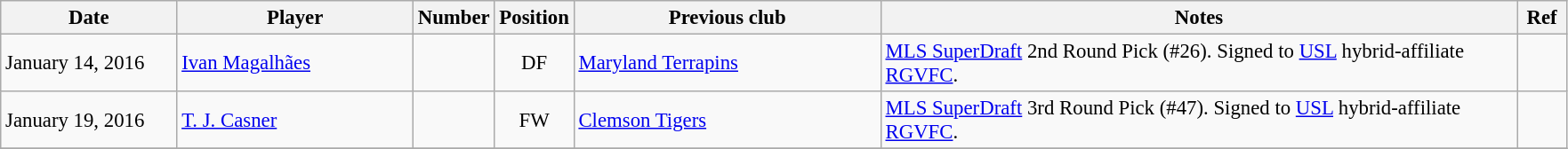<table class="wikitable" style="text-align:left; font-size:95%;">
<tr>
<th style="background:; width:125px;">Date</th>
<th style="background:; width:170px;">Player</th>
<th style="background:; width:50px;">Number</th>
<th style="background:; width:50px;">Position</th>
<th style="background:; width:223px;">Previous club</th>
<th style="background:; width:470px;">Notes</th>
<th style="background:; width:30px;">Ref</th>
</tr>
<tr>
<td>January 14, 2016</td>
<td> <a href='#'>Ivan Magalhães</a></td>
<td align=center></td>
<td align=center>DF</td>
<td> <a href='#'>Maryland Terrapins</a></td>
<td><a href='#'>MLS SuperDraft</a> 2nd Round Pick (#26). Signed to <a href='#'>USL</a> hybrid-affiliate <a href='#'>RGVFC</a>.</td>
<td></td>
</tr>
<tr>
<td>January 19, 2016</td>
<td> <a href='#'>T. J. Casner</a></td>
<td align=center></td>
<td align=center>FW</td>
<td> <a href='#'>Clemson Tigers</a></td>
<td><a href='#'>MLS SuperDraft</a> 3rd Round Pick (#47). Signed to <a href='#'>USL</a> hybrid-affiliate <a href='#'>RGVFC</a>.</td>
<td></td>
</tr>
<tr>
</tr>
</table>
